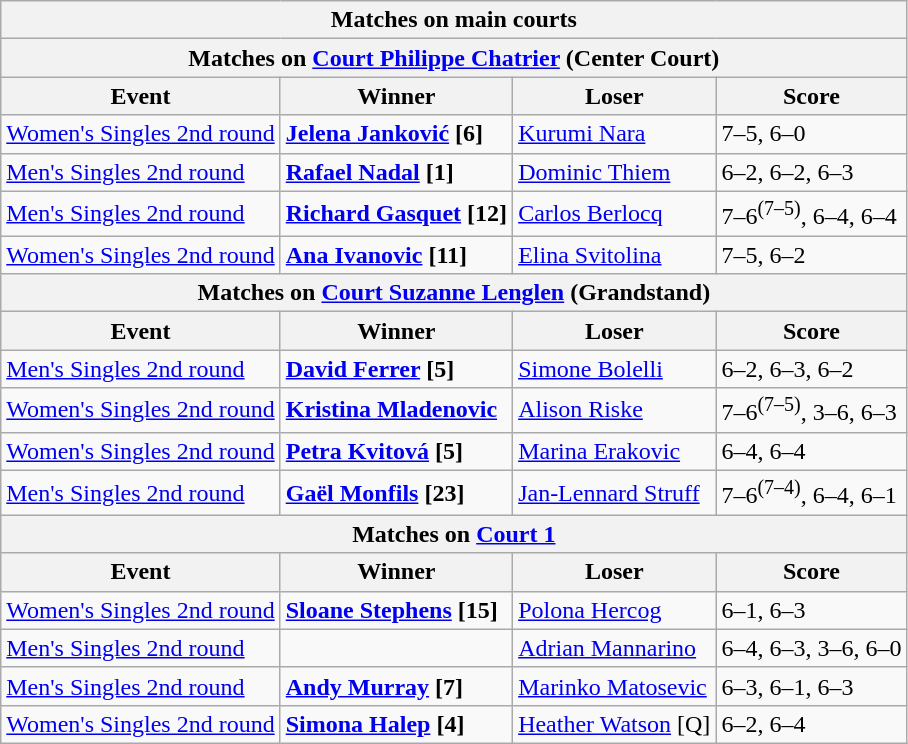<table class="wikitable">
<tr>
<th colspan=4 style=white-space:nowrap>Matches on main courts</th>
</tr>
<tr>
<th colspan=4>Matches on <a href='#'>Court Philippe Chatrier</a> (Center Court)</th>
</tr>
<tr>
<th>Event</th>
<th>Winner</th>
<th>Loser</th>
<th>Score</th>
</tr>
<tr>
<td><a href='#'>Women's Singles 2nd round</a></td>
<td><strong> <a href='#'>Jelena Janković</a> [6]</strong></td>
<td> <a href='#'>Kurumi Nara</a></td>
<td>7–5, 6–0</td>
</tr>
<tr>
<td><a href='#'>Men's Singles 2nd round</a></td>
<td><strong> <a href='#'>Rafael Nadal</a> [1]</strong></td>
<td> <a href='#'>Dominic Thiem</a></td>
<td>6–2, 6–2, 6–3</td>
</tr>
<tr>
<td><a href='#'>Men's Singles 2nd round</a></td>
<td><strong> <a href='#'>Richard Gasquet</a> [12]</strong></td>
<td> <a href='#'>Carlos Berlocq</a></td>
<td>7–6<sup>(7–5)</sup>, 6–4, 6–4</td>
</tr>
<tr>
<td><a href='#'>Women's Singles 2nd round</a></td>
<td><strong> <a href='#'>Ana Ivanovic</a> [11]</strong></td>
<td> <a href='#'>Elina Svitolina</a></td>
<td>7–5, 6–2</td>
</tr>
<tr>
<th colspan=4>Matches on <a href='#'>Court Suzanne Lenglen</a> (Grandstand)</th>
</tr>
<tr>
<th>Event</th>
<th>Winner</th>
<th>Loser</th>
<th>Score</th>
</tr>
<tr>
<td><a href='#'>Men's Singles 2nd round</a></td>
<td><strong> <a href='#'>David Ferrer</a> [5]</strong></td>
<td> <a href='#'>Simone Bolelli</a></td>
<td>6–2, 6–3, 6–2</td>
</tr>
<tr>
<td><a href='#'>Women's Singles 2nd round</a></td>
<td><strong> <a href='#'>Kristina Mladenovic</a></strong></td>
<td> <a href='#'>Alison Riske</a></td>
<td>7–6<sup>(7–5)</sup>, 3–6, 6–3</td>
</tr>
<tr>
<td><a href='#'>Women's Singles 2nd round</a></td>
<td><strong> <a href='#'>Petra Kvitová</a> [5]</strong></td>
<td> <a href='#'>Marina Erakovic</a></td>
<td>6–4, 6–4</td>
</tr>
<tr>
<td><a href='#'>Men's Singles 2nd round</a></td>
<td><strong> <a href='#'>Gaël Monfils</a> [23]</strong></td>
<td> <a href='#'>Jan-Lennard Struff</a></td>
<td>7–6<sup>(7–4)</sup>, 6–4, 6–1</td>
</tr>
<tr>
<th colspan=4>Matches on <a href='#'>Court 1</a></th>
</tr>
<tr>
<th>Event</th>
<th>Winner</th>
<th>Loser</th>
<th>Score</th>
</tr>
<tr>
<td><a href='#'>Women's Singles 2nd round</a></td>
<td><strong> <a href='#'>Sloane Stephens</a> [15]</strong></td>
<td> <a href='#'>Polona Hercog</a></td>
<td>6–1, 6–3</td>
</tr>
<tr>
<td><a href='#'>Men's Singles 2nd round</a></td>
<td><strong></strong></td>
<td> <a href='#'>Adrian Mannarino</a></td>
<td>6–4, 6–3, 3–6, 6–0</td>
</tr>
<tr>
<td><a href='#'>Men's Singles 2nd round</a></td>
<td><strong> <a href='#'>Andy Murray</a> [7]</strong></td>
<td> <a href='#'>Marinko Matosevic</a></td>
<td>6–3, 6–1, 6–3</td>
</tr>
<tr>
<td><a href='#'>Women's Singles 2nd round</a></td>
<td><strong> <a href='#'>Simona Halep</a> [4]</strong></td>
<td> <a href='#'>Heather Watson</a> [Q]</td>
<td>6–2, 6–4</td>
</tr>
</table>
